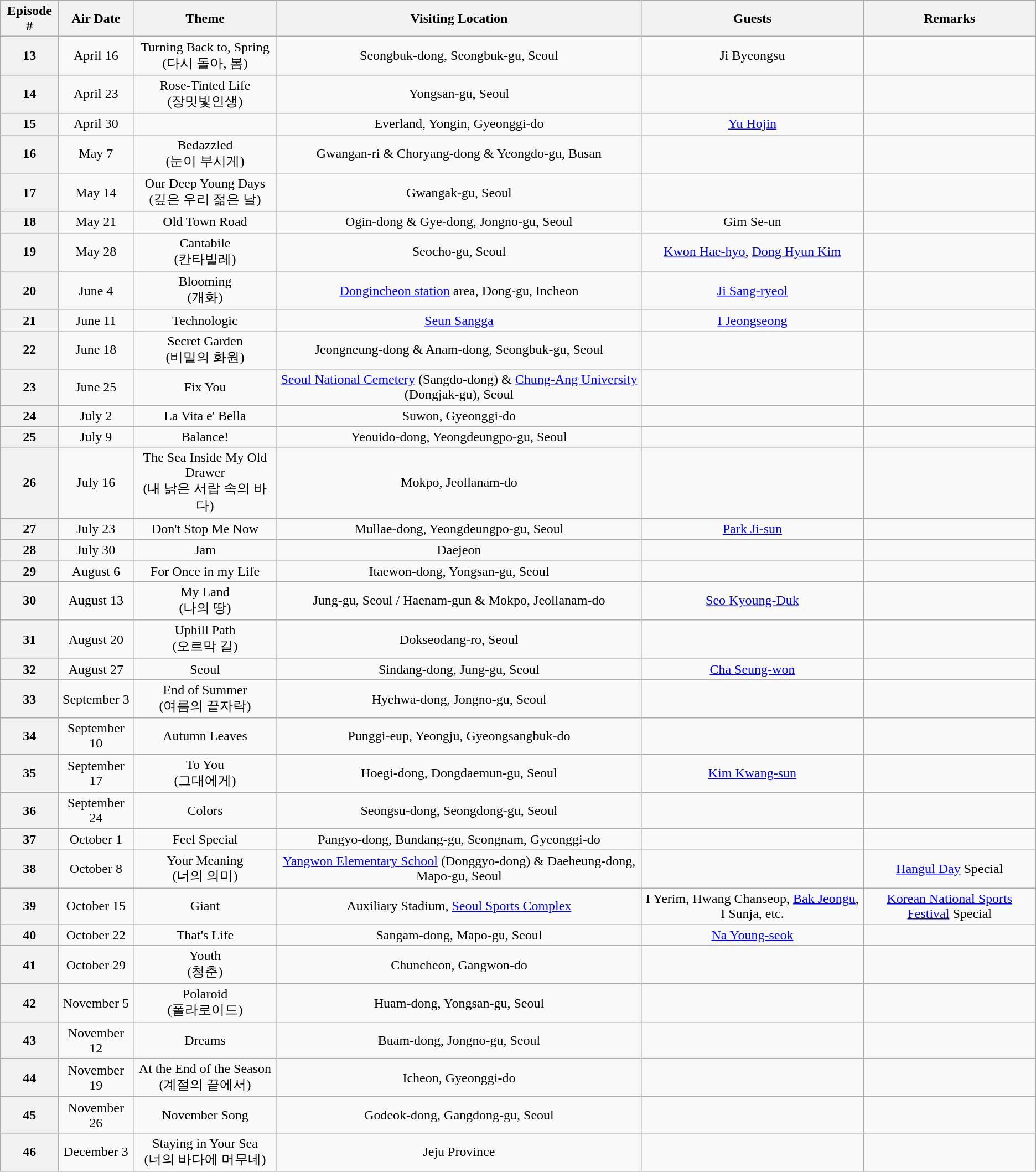<table class="wikitable" style="text-align:center;">
<tr>
<th>Episode #</th>
<th>Air Date</th>
<th>Theme</th>
<th>Visiting Location</th>
<th>Guests</th>
<th>Remarks</th>
</tr>
<tr>
<th>13</th>
<td>April 16</td>
<td>Turning Back to, Spring<br>(다시 돌아, 봄)</td>
<td>Seongbuk-dong, Seongbuk-gu, Seoul</td>
<td>Ji Byeongsu</td>
<td></td>
</tr>
<tr>
<th>14</th>
<td>April 23</td>
<td>Rose-Tinted Life<br>(장밋빛인생)</td>
<td>Yongsan-gu, Seoul</td>
<td></td>
<td></td>
</tr>
<tr>
<th>15</th>
<td>April 30</td>
<td></td>
<td>Everland, Yongin, Gyeonggi-do</td>
<td><a href='#'>Yu Hojin</a></td>
<td></td>
</tr>
<tr>
<th>16</th>
<td>May 7</td>
<td>Bedazzled<br>(눈이 부시게)</td>
<td>Gwangan-ri & Choryang-dong & Yeongdo-gu, Busan</td>
<td></td>
<td></td>
</tr>
<tr>
<th>17</th>
<td>May 14</td>
<td>Our Deep Young Days<br>(깊은 우리 젊은 날)</td>
<td>Gwangak-gu, Seoul</td>
<td></td>
<td></td>
</tr>
<tr>
<th>18</th>
<td>May 21</td>
<td>Old Town Road</td>
<td>Ogin-dong & Gye-dong, Jongno-gu, Seoul</td>
<td>Gim Se-un</td>
<td></td>
</tr>
<tr>
<th>19</th>
<td>May 28</td>
<td>Cantabile<br>(칸타빌레)</td>
<td>Seocho-gu, Seoul</td>
<td><a href='#'>Kwon Hae-hyo</a>, <a href='#'>Dong Hyun Kim</a></td>
<td></td>
</tr>
<tr>
<th>20</th>
<td>June 4</td>
<td>Blooming<br>(개화)</td>
<td><a href='#'>Dongincheon station</a> area, Dong-gu, Incheon</td>
<td><a href='#'>Ji Sang-ryeol</a></td>
<td></td>
</tr>
<tr>
<th>21</th>
<td>June 11</td>
<td>Technologic</td>
<td><a href='#'>Seun Sangga</a></td>
<td><a href='#'>I Jeongseong</a></td>
<td></td>
</tr>
<tr>
<th>22</th>
<td>June 18</td>
<td>Secret Garden<br>(비밀의 화원)</td>
<td>Jeongneung-dong & Anam-dong, Seongbuk-gu, Seoul</td>
<td></td>
<td></td>
</tr>
<tr>
<th>23</th>
<td>June 25</td>
<td>Fix You</td>
<td><a href='#'>Seoul National Cemetery</a> (Sangdo-dong) & <a href='#'>Chung-Ang University</a> (Dongjak-gu), Seoul</td>
<td></td>
<td></td>
</tr>
<tr>
<th>24</th>
<td>July 2</td>
<td>La Vita e' Bella</td>
<td>Suwon, Gyeonggi-do</td>
<td></td>
<td></td>
</tr>
<tr>
<th>25</th>
<td>July 9</td>
<td>Balance!</td>
<td>Yeouido-dong, Yeongdeungpo-gu, Seoul</td>
<td></td>
<td></td>
</tr>
<tr>
<th>26</th>
<td>July 16</td>
<td>The Sea Inside My Old Drawer<br>(내 낡은 서랍 속의 바다)</td>
<td>Mokpo, Jeollanam-do</td>
<td></td>
<td></td>
</tr>
<tr>
<th>27</th>
<td>July 23</td>
<td>Don't Stop Me Now</td>
<td>Mullae-dong, Yeongdeungpo-gu, Seoul</td>
<td><a href='#'>Park Ji-sun</a></td>
<td></td>
</tr>
<tr>
<th>28</th>
<td>July 30</td>
<td>Jam</td>
<td>Daejeon</td>
<td></td>
<td></td>
</tr>
<tr>
<th>29</th>
<td>August 6</td>
<td>For Once in my Life</td>
<td>Itaewon-dong, Yongsan-gu, Seoul</td>
<td></td>
<td></td>
</tr>
<tr>
<th>30</th>
<td>August 13</td>
<td>My Land<br>(나의 땅)</td>
<td>Jung-gu, Seoul / Haenam-gun & Mokpo, Jeollanam-do</td>
<td><a href='#'>Seo Kyoung-Duk</a></td>
<td></td>
</tr>
<tr>
<th>31</th>
<td>August 20</td>
<td>Uphill Path<br>(오르막 길)</td>
<td>Dokseodang-ro, Seoul</td>
<td></td>
<td></td>
</tr>
<tr>
<th>32</th>
<td>August 27</td>
<td>Seoul</td>
<td>Sindang-dong, Jung-gu, Seoul</td>
<td><a href='#'>Cha Seung-won</a></td>
<td></td>
</tr>
<tr>
<th>33</th>
<td>September 3</td>
<td>End of Summer<br>(여름의 끝자락)</td>
<td>Hyehwa-dong, Jongno-gu, Seoul</td>
<td></td>
<td></td>
</tr>
<tr>
<th>34</th>
<td>September 10</td>
<td>Autumn Leaves</td>
<td>Punggi-eup, Yeongju, Gyeongsangbuk-do</td>
<td></td>
<td></td>
</tr>
<tr>
<th>35</th>
<td>September 17</td>
<td>To You<br>(그대에게)</td>
<td>Hoegi-dong, Dongdaemun-gu, Seoul</td>
<td><a href='#'>Kim Kwang-sun</a></td>
<td></td>
</tr>
<tr>
<th>36</th>
<td>September 24</td>
<td>Colors</td>
<td>Seongsu-dong, Seongdong-gu, Seoul</td>
<td></td>
<td></td>
</tr>
<tr>
<th>37</th>
<td>October 1</td>
<td>Feel Special</td>
<td>Pangyo-dong, Bundang-gu, Seongnam, Gyeonggi-do</td>
<td></td>
<td></td>
</tr>
<tr>
<th>38</th>
<td>October 8</td>
<td>Your Meaning<br>(너의 의미)</td>
<td><a href='#'>Yangwon Elementary School</a> (Donggyo-dong) & Daeheung-dong, Mapo-gu, Seoul</td>
<td></td>
<td><a href='#'>Hangul Day</a> Special</td>
</tr>
<tr>
<th>39</th>
<td>October 15</td>
<td>Giant</td>
<td>Auxiliary Stadium, <a href='#'>Seoul Sports Complex</a></td>
<td>I Yerim, Hwang Chanseop, <a href='#'>Bak Jeongu</a>, I Sunja, etc.</td>
<td><a href='#'>Korean National Sports Festival</a> Special</td>
</tr>
<tr>
<th>40</th>
<td>October 22</td>
<td>That's Life</td>
<td>Sangam-dong, Mapo-gu, Seoul</td>
<td><a href='#'>Na Young-seok</a></td>
<td></td>
</tr>
<tr>
<th>41</th>
<td>October 29</td>
<td>Youth<br>(청춘)</td>
<td>Chuncheon, Gangwon-do</td>
<td></td>
<td></td>
</tr>
<tr>
<th>42</th>
<td>November 5</td>
<td>Polaroid<br>(폴라로이드)</td>
<td>Huam-dong, Yongsan-gu, Seoul</td>
<td></td>
<td></td>
</tr>
<tr>
<th>43</th>
<td>November 12</td>
<td>Dreams</td>
<td>Buam-dong, Jongno-gu, Seoul</td>
<td></td>
<td></td>
</tr>
<tr>
<th>44</th>
<td>November 19</td>
<td>At the End of the Season<br>(계절의 끝에서)</td>
<td>Icheon, Gyeonggi-do</td>
<td></td>
<td></td>
</tr>
<tr>
<th>45</th>
<td>November 26</td>
<td>November Song</td>
<td>Godeok-dong, Gangdong-gu, Seoul</td>
<td></td>
<td></td>
</tr>
<tr>
<th>46</th>
<td>December 3</td>
<td>Staying in Your Sea<br>(너의 바다에 머무네)</td>
<td>Jeju Province</td>
<td></td>
<td></td>
</tr>
</table>
